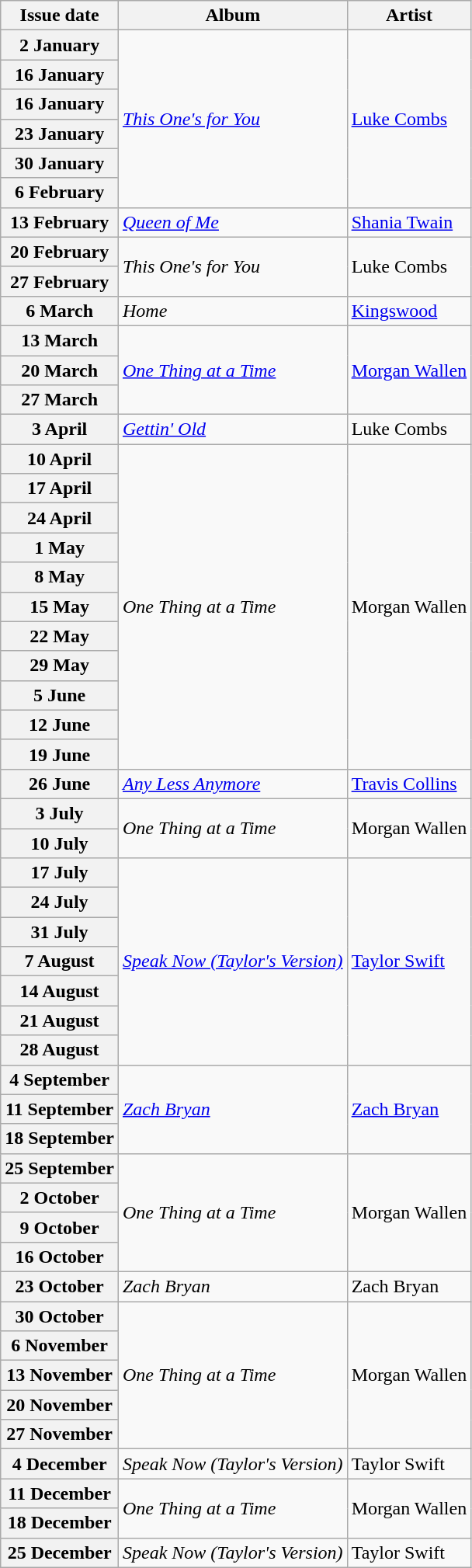<table class="wikitable plainrowheaders">
<tr>
<th>Issue date</th>
<th>Album</th>
<th>Artist</th>
</tr>
<tr>
<th scope="row">2 January</th>
<td rowspan=6><em><a href='#'>This One's for You</a></em></td>
<td rowspan=6><a href='#'>Luke Combs</a></td>
</tr>
<tr>
<th scope="row">16 January</th>
</tr>
<tr>
<th scope="row">16 January</th>
</tr>
<tr>
<th scope="row">23 January</th>
</tr>
<tr>
<th scope="row">30 January</th>
</tr>
<tr>
<th scope="row">6 February</th>
</tr>
<tr>
<th scope="row">13 February</th>
<td><em><a href='#'>Queen of Me</a></em></td>
<td><a href='#'>Shania Twain</a></td>
</tr>
<tr>
<th scope="row">20 February</th>
<td rowspan=2><em>This One's for You</em></td>
<td rowspan=2>Luke Combs</td>
</tr>
<tr>
<th scope="row">27 February</th>
</tr>
<tr>
<th scope="row">6 March</th>
<td><em>Home</em></td>
<td><a href='#'>Kingswood</a></td>
</tr>
<tr>
<th scope="row">13 March</th>
<td rowspan=3><em><a href='#'>One Thing at a Time</a></em></td>
<td rowspan=3><a href='#'>Morgan Wallen</a></td>
</tr>
<tr>
<th scope="row">20 March</th>
</tr>
<tr>
<th scope="row">27 March</th>
</tr>
<tr>
<th scope="row">3 April</th>
<td><em><a href='#'>Gettin' Old</a></em></td>
<td>Luke Combs</td>
</tr>
<tr>
<th scope="row">10 April</th>
<td rowspan=11><em>One Thing at a Time</em></td>
<td rowspan=11>Morgan Wallen</td>
</tr>
<tr>
<th scope="row">17 April</th>
</tr>
<tr>
<th scope="row">24 April</th>
</tr>
<tr>
<th scope="row">1 May</th>
</tr>
<tr>
<th scope="row">8 May</th>
</tr>
<tr>
<th scope="row">15 May</th>
</tr>
<tr>
<th scope="row">22 May</th>
</tr>
<tr>
<th scope="row">29 May</th>
</tr>
<tr>
<th scope="row">5 June</th>
</tr>
<tr>
<th scope="row">12 June</th>
</tr>
<tr>
<th scope="row">19 June</th>
</tr>
<tr>
<th scope="row">26 June</th>
<td><em><a href='#'>Any Less Anymore</a></em></td>
<td><a href='#'>Travis Collins</a></td>
</tr>
<tr>
<th scope="row">3 July</th>
<td rowspan=2><em>One Thing at a Time</em></td>
<td rowspan=2>Morgan Wallen</td>
</tr>
<tr>
<th scope="row">10 July</th>
</tr>
<tr>
<th scope="row">17 July</th>
<td rowspan=7><em><a href='#'>Speak Now (Taylor's Version)</a></em></td>
<td rowspan=7><a href='#'>Taylor Swift</a></td>
</tr>
<tr>
<th scope="row">24 July</th>
</tr>
<tr>
<th scope="row">31 July</th>
</tr>
<tr>
<th scope="row">7 August</th>
</tr>
<tr>
<th scope="row">14 August</th>
</tr>
<tr>
<th scope="row">21 August</th>
</tr>
<tr>
<th scope="row">28 August</th>
</tr>
<tr>
<th scope="row">4 September</th>
<td rowspan=3><em><a href='#'>Zach Bryan</a></em></td>
<td rowspan=3><a href='#'>Zach Bryan</a></td>
</tr>
<tr>
<th scope="row">11 September</th>
</tr>
<tr>
<th scope="row">18 September</th>
</tr>
<tr>
<th scope="row">25 September</th>
<td rowspan=4><em>One Thing at a Time</em></td>
<td rowspan=4>Morgan Wallen</td>
</tr>
<tr>
<th scope="row">2 October</th>
</tr>
<tr>
<th scope="row">9 October</th>
</tr>
<tr>
<th scope="row">16 October</th>
</tr>
<tr>
<th scope="row">23 October</th>
<td><em>Zach Bryan</em></td>
<td>Zach Bryan</td>
</tr>
<tr>
<th scope="row">30 October</th>
<td rowspan=5><em>One Thing at a Time</em></td>
<td rowspan=5>Morgan Wallen</td>
</tr>
<tr>
<th scope="row">6 November</th>
</tr>
<tr>
<th scope="row">13 November</th>
</tr>
<tr>
<th scope="row">20 November</th>
</tr>
<tr>
<th scope="row">27 November</th>
</tr>
<tr>
<th scope="row">4 December</th>
<td><em>Speak Now (Taylor's Version)</em></td>
<td>Taylor Swift</td>
</tr>
<tr>
<th scope="row">11 December</th>
<td rowspan=2><em>One Thing at a Time</em></td>
<td rowspan=2>Morgan Wallen</td>
</tr>
<tr>
<th scope="row">18 December</th>
</tr>
<tr>
<th scope="row">25 December</th>
<td><em>Speak Now (Taylor's Version)</em></td>
<td>Taylor Swift</td>
</tr>
</table>
